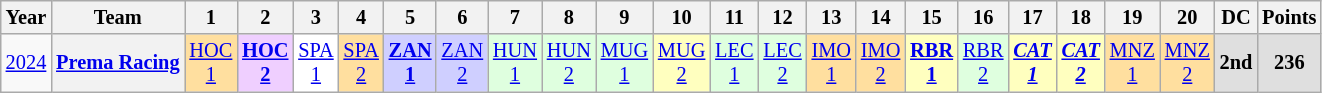<table class="wikitable" style="text-align:center; font-size:85%;">
<tr>
<th>Year</th>
<th>Team</th>
<th>1</th>
<th>2</th>
<th>3</th>
<th>4</th>
<th>5</th>
<th>6</th>
<th>7</th>
<th>8</th>
<th>9</th>
<th>10</th>
<th>11</th>
<th>12</th>
<th>13</th>
<th>14</th>
<th>15</th>
<th>16</th>
<th>17</th>
<th>18</th>
<th>19</th>
<th>20</th>
<th>DC</th>
<th>Points</th>
</tr>
<tr>
<td><a href='#'>2024</a></td>
<th nowrap><a href='#'>Prema Racing</a></th>
<td style="background:#FFDF9F;"><a href='#'>HOC<br>1</a><br></td>
<td style="background:#EFCFFF;"><strong><a href='#'>HOC<br>2</a></strong><br></td>
<td style="background:#FFFFFF;"><a href='#'>SPA<br>1</a><br></td>
<td style="background:#FFDF9F;"><a href='#'>SPA<br>2</a><br></td>
<td style="background:#CFCFFF;"><strong><a href='#'>ZAN<br>1</a></strong><br></td>
<td style="background:#CFCFFF;"><a href='#'>ZAN<br>2</a><br></td>
<td style="background:#DFFFDF;"><a href='#'>HUN<br>1</a><br></td>
<td style="background:#DFFFDF;"><a href='#'>HUN<br>2</a><br></td>
<td style="background:#DFFFDF;"><a href='#'>MUG<br>1</a><br></td>
<td style="background:#FFFFBF;"><a href='#'>MUG<br>2</a><br></td>
<td style="background:#DFFFDF;"><a href='#'>LEC<br>1</a><br></td>
<td style="background:#DFFFDF;"><a href='#'>LEC<br>2</a><br></td>
<td style="background:#FFDF9F;"><a href='#'>IMO<br>1</a><br></td>
<td style="background:#FFDF9F;"><a href='#'>IMO<br>2</a><br></td>
<td style="background:#FFFFBF;"><strong><a href='#'>RBR<br>1</a></strong><br></td>
<td style="background:#DFFFDF;"><a href='#'>RBR<br>2</a><br></td>
<td style="background:#FFFFBF;"><strong><em><a href='#'>CAT<br>1</a></em></strong><br></td>
<td style="background:#FFFFBF;"><strong><em><a href='#'>CAT<br>2</a></em></strong><br></td>
<td style="background:#FFDF9F;"><a href='#'>MNZ<br>1</a><br></td>
<td style="background:#FFDF9F;"><a href='#'>MNZ<br>2</a><br></td>
<th style="background:#DFDFDF;">2nd</th>
<th style="background:#DFDFDF;">236</th>
</tr>
</table>
